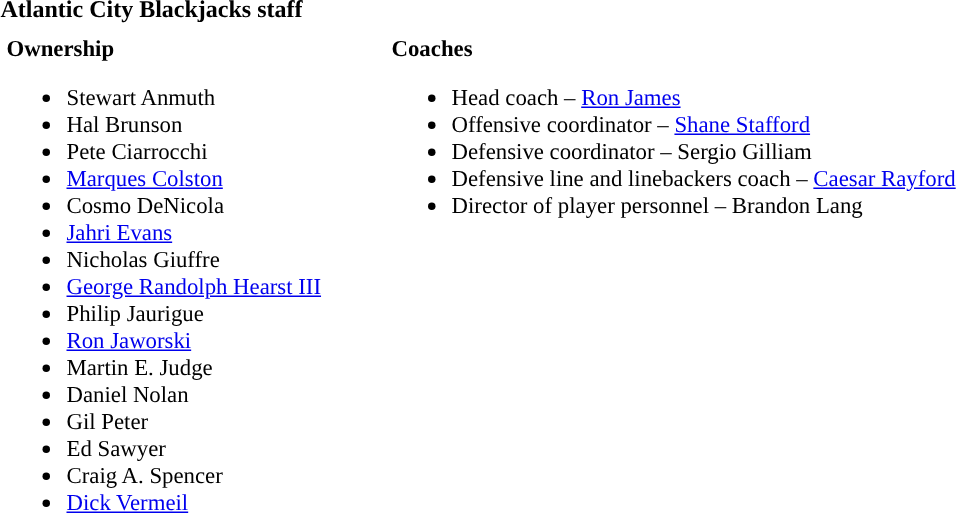<table class="toccolours" style="text-align: left;">
<tr>
<th colspan=7>Atlantic City Blackjacks staff</th>
</tr>
<tr>
<td colspan=7 align="right"></td>
</tr>
<tr>
<td valign="top"></td>
<td style="font-size: 95%;" valign="top"><strong>Ownership</strong><br><ul><li>Stewart Anmuth</li><li>Hal Brunson</li><li>Pete Ciarrocchi</li><li><a href='#'>Marques Colston</a></li><li>Cosmo DeNicola</li><li><a href='#'>Jahri Evans</a></li><li>Nicholas Giuffre</li><li><a href='#'>George Randolph Hearst III</a></li><li>Philip Jaurigue</li><li><a href='#'>Ron Jaworski</a></li><li>Martin E. Judge</li><li>Daniel Nolan</li><li>Gil Peter</li><li>Ed Sawyer</li><li>Craig A. Spencer</li><li><a href='#'>Dick Vermeil</a></li></ul></td>
<td width="35"> </td>
<td valign="top"></td>
<td style="font-size: 95%;" valign="top"><strong>Coaches</strong><br><ul><li>Head coach – <a href='#'>Ron James</a></li><li>Offensive coordinator – <a href='#'>Shane Stafford</a></li><li>Defensive coordinator – Sergio Gilliam</li><li>Defensive line and linebackers coach – <a href='#'>Caesar Rayford</a></li><li>Director of player personnel – Brandon Lang</li></ul></td>
</tr>
</table>
